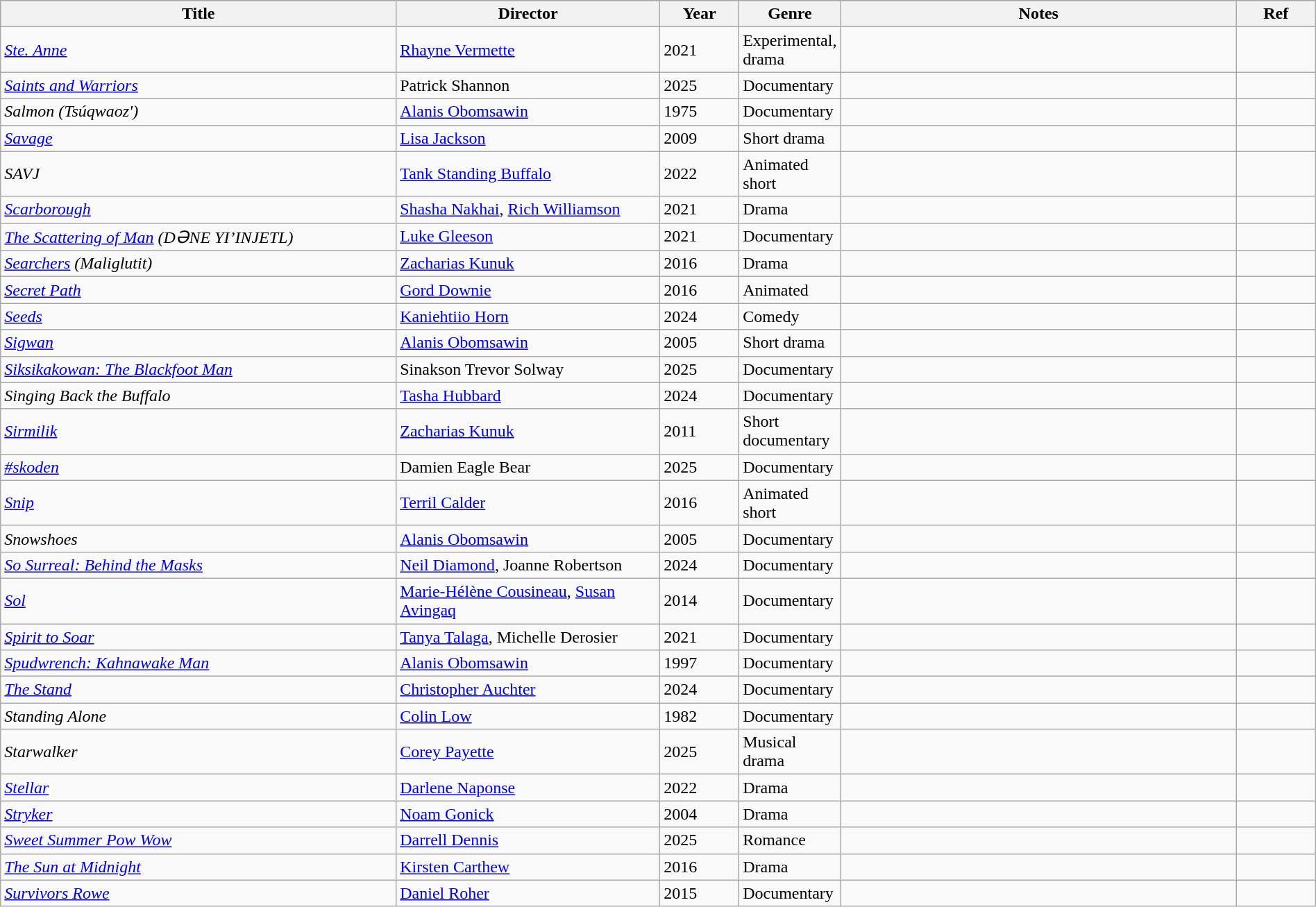<table class="wikitable sortable" style="width:100%;">
<tr style="background:#bebebe;">
<th style="width:30%;">Title</th>
<th style="width:20%;">Director</th>
<th style="width:6%;">Year</th>
<th style="width:6%;">Genre</th>
<th style="width:30%;">Notes</th>
<th style="width:6%;">Ref</th>
</tr>
<tr>
<td><em><a href='#'>Ste. Anne</a></em></td>
<td><a href='#'>Rhayne Vermette</a></td>
<td>2021</td>
<td>Experimental, drama</td>
<td></td>
<td></td>
</tr>
<tr>
<td><em><a href='#'>Saints and Warriors</a></em></td>
<td>Patrick Shannon</td>
<td>2025</td>
<td>Documentary</td>
<td></td>
<td></td>
</tr>
<tr>
<td><em>Salmon (Tsúqwaoz')</em></td>
<td><a href='#'>Alanis Obomsawin</a></td>
<td>1975</td>
<td>Documentary</td>
<td></td>
<td></td>
</tr>
<tr>
<td><em><a href='#'>Savage</a></em></td>
<td><a href='#'>Lisa Jackson</a></td>
<td>2009</td>
<td>Short drama</td>
<td></td>
<td></td>
</tr>
<tr>
<td><em>SAVJ</em></td>
<td><a href='#'>Tank Standing Buffalo</a></td>
<td>2022</td>
<td>Animated short</td>
<td></td>
<td></td>
</tr>
<tr>
<td><em><a href='#'>Scarborough</a></em></td>
<td><a href='#'>Shasha Nakhai</a>, <a href='#'>Rich Williamson</a></td>
<td>2021</td>
<td>Drama</td>
<td></td>
<td></td>
</tr>
<tr>
<td><em><a href='#'>The Scattering of Man</a> (DƏNE YI’INJETL)</em></td>
<td><a href='#'>Luke Gleeson</a></td>
<td>2021</td>
<td>Documentary</td>
<td></td>
<td></td>
</tr>
<tr>
<td><em><a href='#'>Searchers</a> (Maliglutit)</em></td>
<td><a href='#'>Zacharias Kunuk</a></td>
<td>2016</td>
<td>Drama</td>
<td></td>
<td></td>
</tr>
<tr>
<td><em><a href='#'>Secret Path</a></em></td>
<td><a href='#'>Gord Downie</a></td>
<td>2016</td>
<td>Animated</td>
<td></td>
<td></td>
</tr>
<tr>
<td><em><a href='#'>Seeds</a></em></td>
<td><a href='#'>Kaniehtiio Horn</a></td>
<td>2024</td>
<td>Comedy</td>
<td></td>
<td></td>
</tr>
<tr>
<td><em><a href='#'>Sigwan</a></em></td>
<td><a href='#'>Alanis Obomsawin</a></td>
<td>2005</td>
<td>Short drama</td>
<td></td>
<td></td>
</tr>
<tr>
<td><em><a href='#'>Siksikakowan: The Blackfoot Man</a></em></td>
<td>Sinakson Trevor Solway</td>
<td>2025</td>
<td>Documentary</td>
<td></td>
<td></td>
</tr>
<tr>
<td><em>Singing Back the Buffalo</em></td>
<td><a href='#'>Tasha Hubbard</a></td>
<td>2024</td>
<td>Documentary</td>
<td></td>
<td></td>
</tr>
<tr>
<td><em><a href='#'>Sirmilik</a></em></td>
<td><a href='#'>Zacharias Kunuk</a></td>
<td>2011</td>
<td>Short documentary</td>
<td></td>
<td></td>
</tr>
<tr>
<td><em><a href='#'>#skoden</a></em></td>
<td>Damien Eagle Bear</td>
<td>2025</td>
<td>Documentary</td>
<td></td>
<td></td>
</tr>
<tr>
<td><em><a href='#'>Snip</a></em></td>
<td><a href='#'>Terril Calder</a></td>
<td>2016</td>
<td>Animated short</td>
<td></td>
<td></td>
</tr>
<tr>
<td><em>Snowshoes</em></td>
<td><a href='#'>Alanis Obomsawin</a></td>
<td>2005</td>
<td>Documentary</td>
<td></td>
<td></td>
</tr>
<tr>
<td><em><a href='#'>So Surreal: Behind the Masks</a></em></td>
<td><a href='#'>Neil Diamond</a>, Joanne Robertson</td>
<td>2024</td>
<td>Documentary</td>
<td></td>
<td></td>
</tr>
<tr>
<td><em><a href='#'>Sol</a></em></td>
<td><a href='#'>Marie-Hélène Cousineau</a>, <a href='#'>Susan Avingaq</a></td>
<td>2014</td>
<td>Documentary</td>
<td></td>
<td></td>
</tr>
<tr>
<td><em><a href='#'>Spirit to Soar</a></em></td>
<td><a href='#'>Tanya Talaga</a>, Michelle Derosier</td>
<td>2021</td>
<td>Documentary</td>
<td></td>
<td></td>
</tr>
<tr>
<td><em><a href='#'>Spudwrench: Kahnawake Man</a></em></td>
<td><a href='#'>Alanis Obomsawin</a></td>
<td>1997</td>
<td>Documentary</td>
<td></td>
<td></td>
</tr>
<tr>
<td><em><a href='#'>The Stand</a></em></td>
<td><a href='#'>Christopher Auchter</a></td>
<td>2024</td>
<td>Documentary</td>
<td></td>
<td></td>
</tr>
<tr>
<td><em>Standing Alone</em></td>
<td><a href='#'>Colin Low</a></td>
<td>1982</td>
<td>Documentary</td>
<td></td>
<td></td>
</tr>
<tr>
<td><em>Starwalker</em></td>
<td><a href='#'>Corey Payette</a></td>
<td>2025</td>
<td>Musical drama</td>
<td></td>
<td></td>
</tr>
<tr>
<td><em><a href='#'>Stellar</a></em></td>
<td><a href='#'>Darlene Naponse</a></td>
<td>2022</td>
<td>Drama</td>
<td></td>
<td></td>
</tr>
<tr>
<td><em><a href='#'>Stryker</a></em></td>
<td><a href='#'>Noam Gonick</a></td>
<td>2004</td>
<td>Drama</td>
<td></td>
<td></td>
</tr>
<tr>
<td><em><a href='#'>Sweet Summer Pow Wow</a></em></td>
<td><a href='#'>Darrell Dennis</a></td>
<td>2025</td>
<td>Romance</td>
<td></td>
<td></td>
</tr>
<tr>
<td><em><a href='#'>The Sun at Midnight</a></em></td>
<td><a href='#'>Kirsten Carthew</a></td>
<td>2016</td>
<td>Drama</td>
<td></td>
<td></td>
</tr>
<tr>
<td><em><a href='#'>Survivors Rowe</a></em></td>
<td><a href='#'>Daniel Roher</a></td>
<td>2015</td>
<td>Documentary</td>
<td></td>
<td></td>
</tr>
</table>
